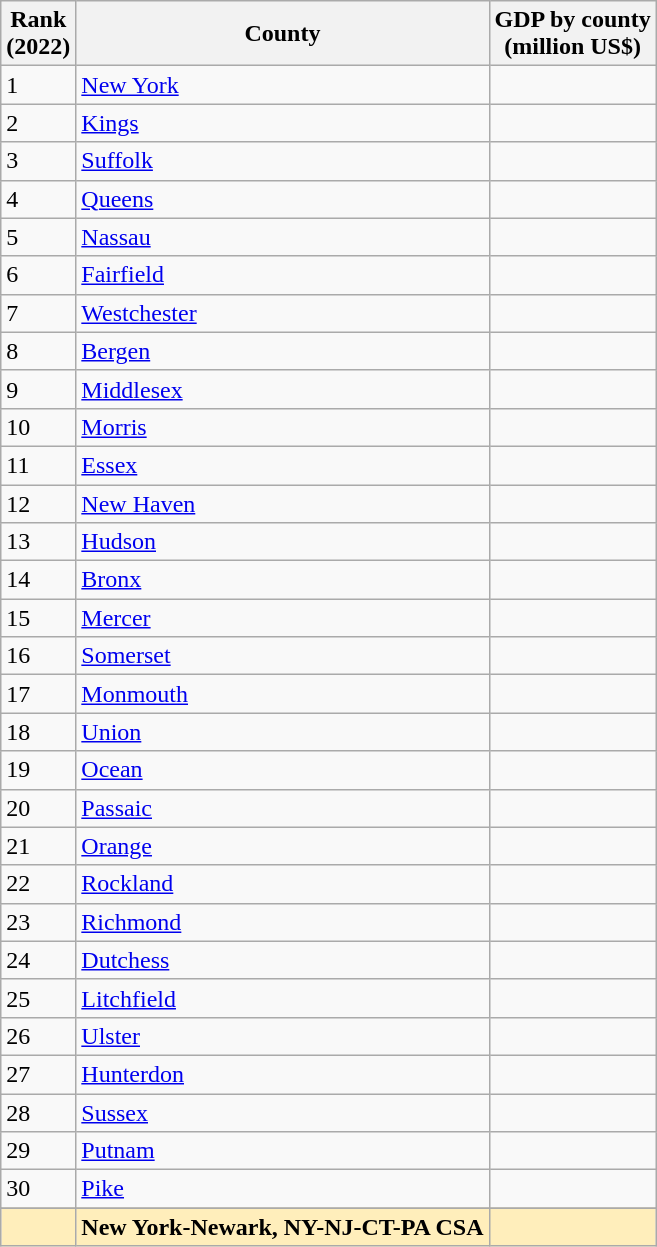<table class="wikitable">
<tr>
<th>Rank<br>(2022)</th>
<th>County</th>
<th>GDP by county<br>(million US$)</th>
</tr>
<tr>
<td>1</td>
<td><a href='#'>New York</a></td>
<td></td>
</tr>
<tr>
<td>2</td>
<td><a href='#'>Kings</a></td>
<td></td>
</tr>
<tr>
<td>3</td>
<td><a href='#'>Suffolk</a></td>
<td></td>
</tr>
<tr>
<td>4</td>
<td><a href='#'>Queens</a></td>
<td></td>
</tr>
<tr>
<td>5</td>
<td><a href='#'>Nassau</a></td>
<td></td>
</tr>
<tr>
<td>6</td>
<td><a href='#'>Fairfield</a></td>
<td></td>
</tr>
<tr>
<td>7</td>
<td><a href='#'>Westchester</a></td>
<td></td>
</tr>
<tr>
<td>8</td>
<td><a href='#'>Bergen</a></td>
<td></td>
</tr>
<tr>
<td>9</td>
<td><a href='#'>Middlesex</a></td>
<td></td>
</tr>
<tr>
<td>10</td>
<td><a href='#'>Morris</a></td>
<td></td>
</tr>
<tr>
<td>11</td>
<td><a href='#'>Essex</a></td>
<td></td>
</tr>
<tr>
<td>12</td>
<td><a href='#'>New Haven</a></td>
<td></td>
</tr>
<tr>
<td>13</td>
<td><a href='#'>Hudson</a></td>
<td></td>
</tr>
<tr>
<td>14</td>
<td><a href='#'>Bronx</a></td>
<td></td>
</tr>
<tr>
<td>15</td>
<td><a href='#'>Mercer</a></td>
<td></td>
</tr>
<tr>
<td>16</td>
<td><a href='#'>Somerset</a></td>
<td></td>
</tr>
<tr>
<td>17</td>
<td><a href='#'>Monmouth</a></td>
<td></td>
</tr>
<tr>
<td>18</td>
<td><a href='#'>Union</a></td>
<td></td>
</tr>
<tr>
<td>19</td>
<td><a href='#'>Ocean</a></td>
<td></td>
</tr>
<tr>
<td>20</td>
<td><a href='#'>Passaic</a></td>
<td></td>
</tr>
<tr>
<td>21</td>
<td><a href='#'>Orange</a></td>
<td></td>
</tr>
<tr>
<td>22</td>
<td><a href='#'>Rockland</a></td>
<td></td>
</tr>
<tr>
<td>23</td>
<td><a href='#'>Richmond</a></td>
<td></td>
</tr>
<tr>
<td>24</td>
<td><a href='#'>Dutchess</a></td>
<td></td>
</tr>
<tr>
<td>25</td>
<td><a href='#'>Litchfield</a></td>
<td></td>
</tr>
<tr>
<td>26</td>
<td><a href='#'>Ulster</a></td>
<td></td>
</tr>
<tr>
<td>27</td>
<td><a href='#'>Hunterdon</a></td>
<td></td>
</tr>
<tr>
<td>28</td>
<td><a href='#'>Sussex</a></td>
<td></td>
</tr>
<tr>
<td>29</td>
<td><a href='#'>Putnam</a></td>
<td></td>
</tr>
<tr>
<td>30</td>
<td><a href='#'>Pike</a></td>
<td></td>
</tr>
<tr>
</tr>
<tr style="background:#feb;">
<td></td>
<td><strong>New York-Newark, NY-NJ-CT-PA CSA</strong></td>
<td></td>
</tr>
</table>
